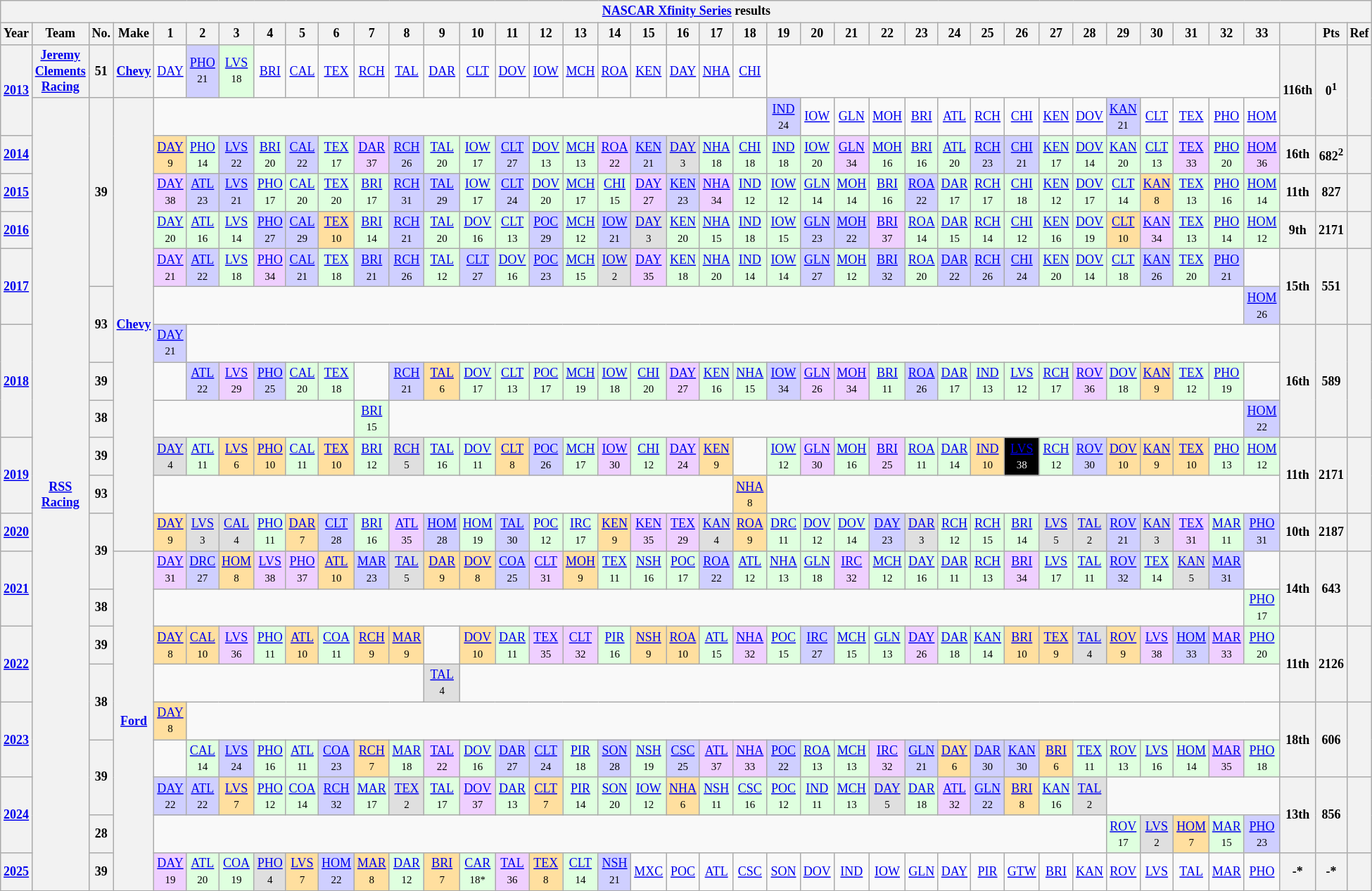<table class="wikitable" style="text-align:center; font-size:75%">
<tr>
<th colspan=45><a href='#'>NASCAR Xfinity Series</a> results</th>
</tr>
<tr>
<th>Year</th>
<th>Team</th>
<th>No.</th>
<th>Make</th>
<th>1</th>
<th>2</th>
<th>3</th>
<th>4</th>
<th>5</th>
<th>6</th>
<th>7</th>
<th>8</th>
<th>9</th>
<th>10</th>
<th>11</th>
<th>12</th>
<th>13</th>
<th>14</th>
<th>15</th>
<th>16</th>
<th>17</th>
<th>18</th>
<th>19</th>
<th>20</th>
<th>21</th>
<th>22</th>
<th>23</th>
<th>24</th>
<th>25</th>
<th>26</th>
<th>27</th>
<th>28</th>
<th>29</th>
<th>30</th>
<th>31</th>
<th>32</th>
<th>33</th>
<th></th>
<th>Pts</th>
<th>Ref</th>
</tr>
<tr>
<th rowspan=2><a href='#'>2013</a></th>
<th><a href='#'>Jeremy Clements Racing</a></th>
<th>51</th>
<th><a href='#'>Chevy</a></th>
<td><a href='#'>DAY</a></td>
<td style="background:#CFCFFF;"><a href='#'>PHO</a><br><small>21</small></td>
<td style="background:#DFFFDF;"><a href='#'>LVS</a><br><small>18</small></td>
<td><a href='#'>BRI</a></td>
<td><a href='#'>CAL</a></td>
<td><a href='#'>TEX</a></td>
<td><a href='#'>RCH</a></td>
<td><a href='#'>TAL</a></td>
<td><a href='#'>DAR</a></td>
<td><a href='#'>CLT</a></td>
<td><a href='#'>DOV</a></td>
<td><a href='#'>IOW</a></td>
<td><a href='#'>MCH</a></td>
<td><a href='#'>ROA</a></td>
<td><a href='#'>KEN</a></td>
<td><a href='#'>DAY</a></td>
<td><a href='#'>NHA</a></td>
<td><a href='#'>CHI</a></td>
<td colspan=15></td>
<th rowspan=2>116th</th>
<th rowspan=2>0<sup>1</sup></th>
<th rowspan=2></th>
</tr>
<tr>
<th rowspan=21><a href='#'>RSS Racing</a></th>
<th rowspan=5>39</th>
<th rowspan=12><a href='#'>Chevy</a></th>
<td colspan=18></td>
<td style="background:#CFCFFF;"><a href='#'>IND</a><br><small>24</small></td>
<td><a href='#'>IOW</a></td>
<td><a href='#'>GLN</a></td>
<td><a href='#'>MOH</a></td>
<td><a href='#'>BRI</a></td>
<td><a href='#'>ATL</a></td>
<td><a href='#'>RCH</a></td>
<td><a href='#'>CHI</a></td>
<td><a href='#'>KEN</a></td>
<td><a href='#'>DOV</a></td>
<td style="background:#CFCFFF;"><a href='#'>KAN</a><br><small>21</small></td>
<td><a href='#'>CLT</a></td>
<td><a href='#'>TEX</a></td>
<td><a href='#'>PHO</a></td>
<td><a href='#'>HOM</a></td>
</tr>
<tr>
<th><a href='#'>2014</a></th>
<td style="background:#FFDF9F;"><a href='#'>DAY</a><br><small>9</small></td>
<td style="background:#DFFFDF;"><a href='#'>PHO</a><br><small>14</small></td>
<td style="background:#CFCFFF;"><a href='#'>LVS</a><br><small>22</small></td>
<td style="background:#DFFFDF;"><a href='#'>BRI</a><br><small>20</small></td>
<td style="background:#CFCFFF;"><a href='#'>CAL</a><br><small>22</small></td>
<td style="background:#DFFFDF;"><a href='#'>TEX</a><br><small>17</small></td>
<td style="background:#EFCFFF;"><a href='#'>DAR</a><br><small>37</small></td>
<td style="background:#CFCFFF;"><a href='#'>RCH</a><br><small>26</small></td>
<td style="background:#DFFFDF;"><a href='#'>TAL</a><br><small>20</small></td>
<td style="background:#DFFFDF;"><a href='#'>IOW</a><br><small>17</small></td>
<td style="background:#CFCFFF;"><a href='#'>CLT</a><br><small>27</small></td>
<td style="background:#DFFFDF;"><a href='#'>DOV</a><br><small>13</small></td>
<td style="background:#DFFFDF;"><a href='#'>MCH</a><br><small>13</small></td>
<td style="background:#EFCFFF;"><a href='#'>ROA</a><br><small>22</small></td>
<td style="background:#CFCFFF;"><a href='#'>KEN</a><br><small>21</small></td>
<td style="background:#DFDFDF;"><a href='#'>DAY</a><br><small>3</small></td>
<td style="background:#DFFFDF;"><a href='#'>NHA</a><br><small>18</small></td>
<td style="background:#DFFFDF;"><a href='#'>CHI</a><br><small>18</small></td>
<td style="background:#DFFFDF;"><a href='#'>IND</a><br><small>18</small></td>
<td style="background:#DFFFDF;"><a href='#'>IOW</a><br><small>20</small></td>
<td style="background:#EFCFFF;"><a href='#'>GLN</a><br><small>34</small></td>
<td style="background:#DFFFDF;"><a href='#'>MOH</a><br><small>16</small></td>
<td style="background:#DFFFDF;"><a href='#'>BRI</a><br><small>16</small></td>
<td style="background:#DFFFDF;"><a href='#'>ATL</a><br><small>20</small></td>
<td style="background:#CFCFFF;"><a href='#'>RCH</a><br><small>23</small></td>
<td style="background:#CFCFFF;"><a href='#'>CHI</a><br><small>21</small></td>
<td style="background:#DFFFDF;"><a href='#'>KEN</a><br><small>17</small></td>
<td style="background:#DFFFDF;"><a href='#'>DOV</a><br><small>14</small></td>
<td style="background:#DFFFDF;"><a href='#'>KAN</a><br><small>20</small></td>
<td style="background:#DFFFDF;"><a href='#'>CLT</a><br><small>13</small></td>
<td style="background:#EFCFFF;"><a href='#'>TEX</a><br><small>33</small></td>
<td style="background:#DFFFDF;"><a href='#'>PHO</a><br><small>20</small></td>
<td style="background:#EFCFFF;"><a href='#'>HOM</a><br><small>36</small></td>
<th>16th</th>
<th>682<sup>2</sup></th>
<th></th>
</tr>
<tr>
<th><a href='#'>2015</a></th>
<td style="background:#EFCFFF;"><a href='#'>DAY</a><br><small>38</small></td>
<td style="background:#CFCFFF;"><a href='#'>ATL</a><br><small>23</small></td>
<td style="background:#CFCFFF;"><a href='#'>LVS</a><br><small>21</small></td>
<td style="background:#DFFFDF;"><a href='#'>PHO</a><br><small>17</small></td>
<td style="background:#DFFFDF;"><a href='#'>CAL</a><br><small>20</small></td>
<td style="background:#DFFFDF;"><a href='#'>TEX</a><br><small>20</small></td>
<td style="background:#DFFFDF;"><a href='#'>BRI</a><br><small>17</small></td>
<td style="background:#CFCFFF;"><a href='#'>RCH</a><br><small>31</small></td>
<td style="background:#CFCFFF;"><a href='#'>TAL</a><br><small>29</small></td>
<td style="background:#DFFFDF;"><a href='#'>IOW</a><br><small>17</small></td>
<td style="background:#CFCFFF;"><a href='#'>CLT</a><br><small>24</small></td>
<td style="background:#DFFFDF;"><a href='#'>DOV</a><br><small>20</small></td>
<td style="background:#DFFFDF;"><a href='#'>MCH</a><br><small>17</small></td>
<td style="background:#DFFFDF;"><a href='#'>CHI</a><br><small>15</small></td>
<td style="background:#EFCFFF;"><a href='#'>DAY</a><br><small>27</small></td>
<td style="background:#CFCFFF;"><a href='#'>KEN</a><br><small>23</small></td>
<td style="background:#EFCFFF;"><a href='#'>NHA</a><br><small>34</small></td>
<td style="background:#DFFFDF;"><a href='#'>IND</a><br><small>12</small></td>
<td style="background:#DFFFDF;"><a href='#'>IOW</a><br><small>12</small></td>
<td style="background:#DFFFDF;"><a href='#'>GLN</a><br><small>14</small></td>
<td style="background:#DFFFDF;"><a href='#'>MOH</a><br><small>14</small></td>
<td style="background:#DFFFDF;"><a href='#'>BRI</a><br><small>16</small></td>
<td style="background:#CFCFFF;"><a href='#'>ROA</a><br><small>22</small></td>
<td style="background:#DFFFDF;"><a href='#'>DAR</a><br><small>17</small></td>
<td style="background:#DFFFDF;"><a href='#'>RCH</a><br><small>17</small></td>
<td style="background:#DFFFDF;"><a href='#'>CHI</a><br><small>18</small></td>
<td style="background:#DFFFDF;"><a href='#'>KEN</a><br><small>12</small></td>
<td style="background:#DFFFDF;"><a href='#'>DOV</a><br><small>17</small></td>
<td style="background:#DFFFDF;"><a href='#'>CLT</a><br><small>14</small></td>
<td style="background:#FFDF9F;"><a href='#'>KAN</a><br><small>8</small></td>
<td style="background:#DFFFDF;"><a href='#'>TEX</a><br><small>13</small></td>
<td style="background:#DFFFDF;"><a href='#'>PHO</a><br><small>16</small></td>
<td style="background:#DFFFDF;"><a href='#'>HOM</a><br><small>14</small></td>
<th>11th</th>
<th>827</th>
<th></th>
</tr>
<tr>
<th><a href='#'>2016</a></th>
<td style="background:#DFFFDF;"><a href='#'>DAY</a><br><small>20</small></td>
<td style="background:#DFFFDF;"><a href='#'>ATL</a><br><small>16</small></td>
<td style="background:#DFFFDF;"><a href='#'>LVS</a><br><small>14</small></td>
<td style="background:#CFCFFF;"><a href='#'>PHO</a><br><small>27</small></td>
<td style="background:#CFCFFF;"><a href='#'>CAL</a><br><small>29</small></td>
<td style="background:#FFDF9F;"><a href='#'>TEX</a><br><small>10</small></td>
<td style="background:#DFFFDF;"><a href='#'>BRI</a><br><small>14</small></td>
<td style="background:#CFCFFF;"><a href='#'>RCH</a><br><small>21</small></td>
<td style="background:#DFFFDF;"><a href='#'>TAL</a><br><small>20</small></td>
<td style="background:#DFFFDF;"><a href='#'>DOV</a><br><small>16</small></td>
<td style="background:#DFFFDF;"><a href='#'>CLT</a><br><small>13</small></td>
<td style="background:#CFCFFF;"><a href='#'>POC</a><br><small>29</small></td>
<td style="background:#DFFFDF;"><a href='#'>MCH</a><br><small>12</small></td>
<td style="background:#CFCFFF;"><a href='#'>IOW</a><br><small>21</small></td>
<td style="background:#DFDFDF;"><a href='#'>DAY</a><br><small>3</small></td>
<td style="background:#DFFFDF;"><a href='#'>KEN</a><br><small>20</small></td>
<td style="background:#DFFFDF;"><a href='#'>NHA</a><br><small>15</small></td>
<td style="background:#DFFFDF;"><a href='#'>IND</a><br><small>18</small></td>
<td style="background:#DFFFDF;"><a href='#'>IOW</a><br><small>15</small></td>
<td style="background:#CFCFFF;"><a href='#'>GLN</a><br><small>23</small></td>
<td style="background:#CFCFFF;"><a href='#'>MOH</a><br><small>22</small></td>
<td style="background:#EFCFFF;"><a href='#'>BRI</a><br><small>37</small></td>
<td style="background:#DFFFDF;"><a href='#'>ROA</a><br><small>14</small></td>
<td style="background:#DFFFDF;"><a href='#'>DAR</a><br><small>15</small></td>
<td style="background:#DFFFDF;"><a href='#'>RCH</a><br><small>14</small></td>
<td style="background:#DFFFDF;"><a href='#'>CHI</a><br><small>12</small></td>
<td style="background:#DFFFDF;"><a href='#'>KEN</a><br><small>16</small></td>
<td style="background:#DFFFDF;"><a href='#'>DOV</a><br><small>19</small></td>
<td style="background:#FFDF9F;"><a href='#'>CLT</a><br><small>10</small></td>
<td style="background:#EFCFFF;"><a href='#'>KAN</a><br><small>34</small></td>
<td style="background:#DFFFDF;"><a href='#'>TEX</a><br><small>13</small></td>
<td style="background:#DFFFDF;"><a href='#'>PHO</a><br><small>14</small></td>
<td style="background:#DFFFDF;"><a href='#'>HOM</a><br><small>12</small></td>
<th>9th</th>
<th>2171</th>
<th></th>
</tr>
<tr>
<th rowspan=2><a href='#'>2017</a></th>
<td style="background:#EFCFFF;"><a href='#'>DAY</a><br><small>21</small></td>
<td style="background:#CFCFFF;"><a href='#'>ATL</a><br><small>22</small></td>
<td style="background:#DFFFDF;"><a href='#'>LVS</a><br><small>18</small></td>
<td style="background:#EFCFFF;"><a href='#'>PHO</a><br><small>34</small></td>
<td style="background:#CFCFFF;"><a href='#'>CAL</a><br><small>21</small></td>
<td style="background:#DFFFDF;"><a href='#'>TEX</a><br><small>18</small></td>
<td style="background:#CFCFFF;"><a href='#'>BRI</a><br><small>21</small></td>
<td style="background:#CFCFFF;"><a href='#'>RCH</a><br><small>26</small></td>
<td style="background:#DFFFDF;"><a href='#'>TAL</a><br><small>12</small></td>
<td style="background:#CFCFFF;"><a href='#'>CLT</a><br><small>27</small></td>
<td style="background:#DFFFDF;"><a href='#'>DOV</a><br><small>16</small></td>
<td style="background:#CFCFFF;"><a href='#'>POC</a><br><small>23</small></td>
<td style="background:#DFFFDF;"><a href='#'>MCH</a><br><small>15</small></td>
<td style="background:#DFDFDF;"><a href='#'>IOW</a><br><small>2</small></td>
<td style="background:#EFCFFF;"><a href='#'>DAY</a><br><small>35</small></td>
<td style="background:#DFFFDF;"><a href='#'>KEN</a><br><small>18</small></td>
<td style="background:#DFFFDF;"><a href='#'>NHA</a><br><small>20</small></td>
<td style="background:#DFFFDF;"><a href='#'>IND</a><br><small>14</small></td>
<td style="background:#DFFFDF;"><a href='#'>IOW</a><br><small>14</small></td>
<td style="background:#CFCFFF;"><a href='#'>GLN</a><br><small>27</small></td>
<td style="background:#DFFFDF;"><a href='#'>MOH</a><br><small>12</small></td>
<td style="background:#CFCFFF;"><a href='#'>BRI</a><br><small>32</small></td>
<td style="background:#DFFFDF;"><a href='#'>ROA</a><br><small>20</small></td>
<td style="background:#CFCFFF;"><a href='#'>DAR</a><br><small>22</small></td>
<td style="background:#CFCFFF;"><a href='#'>RCH</a><br><small>26</small></td>
<td style="background:#CFCFFF;"><a href='#'>CHI</a><br><small>24</small></td>
<td style="background:#DFFFDF;"><a href='#'>KEN</a><br><small>20</small></td>
<td style="background:#DFFFDF;"><a href='#'>DOV</a><br><small>14</small></td>
<td style="background:#DFFFDF;"><a href='#'>CLT</a><br><small>18</small></td>
<td style="background:#CFCFFF;"><a href='#'>KAN</a><br><small>26</small></td>
<td style="background:#DFFFDF;"><a href='#'>TEX</a><br><small>20</small></td>
<td style="background:#CFCFFF;"><a href='#'>PHO</a><br><small>21</small></td>
<td></td>
<th rowspan=2>15th</th>
<th rowspan=2>551</th>
<th rowspan=2></th>
</tr>
<tr>
<th rowspan=2>93</th>
<td colspan=32></td>
<td style="background:#CFCFFF;"><a href='#'>HOM</a><br><small>26</small></td>
</tr>
<tr>
<th rowspan=3><a href='#'>2018</a></th>
<td style="background:#CFCFFF;"><a href='#'>DAY</a><br><small>21</small></td>
<td colspan=32></td>
<th rowspan=3>16th</th>
<th rowspan=3>589</th>
<th rowspan=3></th>
</tr>
<tr>
<th>39</th>
<td></td>
<td style="background:#CFCFFF;"><a href='#'>ATL</a><br><small>22</small></td>
<td style="background:#EFCFFF;"><a href='#'>LVS</a><br><small>29</small></td>
<td style="background:#CFCFFF;"><a href='#'>PHO</a><br><small>25</small></td>
<td style="background:#DFFFDF;"><a href='#'>CAL</a><br><small>20</small></td>
<td style="background:#DFFFDF;"><a href='#'>TEX</a><br><small>18</small></td>
<td></td>
<td style="background:#CFCFFF;"><a href='#'>RCH</a><br><small>21</small></td>
<td style="background:#FFDF9F;"><a href='#'>TAL</a><br><small>6</small></td>
<td style="background:#DFFFDF;"><a href='#'>DOV</a><br><small>17</small></td>
<td style="background:#DFFFDF;"><a href='#'>CLT</a><br><small>13</small></td>
<td style="background:#DFFFDF;"><a href='#'>POC</a><br><small>17</small></td>
<td style="background:#DFFFDF;"><a href='#'>MCH</a><br><small>19</small></td>
<td style="background:#DFFFDF;"><a href='#'>IOW</a><br><small>18</small></td>
<td style="background:#DFFFDF;"><a href='#'>CHI</a><br><small>20</small></td>
<td style="background:#EFCFFF;"><a href='#'>DAY</a><br><small>27</small></td>
<td style="background:#DFFFDF;"><a href='#'>KEN</a><br><small>16</small></td>
<td style="background:#DFFFDF;"><a href='#'>NHA</a><br><small>15</small></td>
<td style="background:#CFCFFF;"><a href='#'>IOW</a><br><small>34</small></td>
<td style="background:#EFCFFF;"><a href='#'>GLN</a><br><small>26</small></td>
<td style="background:#EFCFFF;"><a href='#'>MOH</a><br><small>34</small></td>
<td style="background:#DFFFDF;"><a href='#'>BRI</a><br><small>11</small></td>
<td style="background:#CFCFFF;"><a href='#'>ROA</a><br><small>26</small></td>
<td style="background:#DFFFDF;"><a href='#'>DAR</a><br><small>17</small></td>
<td style="background:#DFFFDF;"><a href='#'>IND</a><br><small>13</small></td>
<td style="background:#DFFFDF;"><a href='#'>LVS</a><br><small>12</small></td>
<td style="background:#DFFFDF;"><a href='#'>RCH</a><br><small>17</small></td>
<td style="background:#EFCFFF;"><a href='#'>ROV</a><br><small>36</small></td>
<td style="background:#DFFFDF;"><a href='#'>DOV</a><br><small>18</small></td>
<td style="background:#FFDF9F;"><a href='#'>KAN</a><br><small>9</small></td>
<td style="background:#DFFFDF;"><a href='#'>TEX</a><br><small>12</small></td>
<td style="background:#DFFFDF;"><a href='#'>PHO</a><br><small>19</small></td>
<td></td>
</tr>
<tr>
<th>38</th>
<td colspan=6></td>
<td style="background:#DFFFDF;"><a href='#'>BRI</a><br><small>15</small></td>
<td colspan=25></td>
<td style="background:#CFCFFF;"><a href='#'>HOM</a><br><small>22</small></td>
</tr>
<tr>
<th rowspan=2><a href='#'>2019</a></th>
<th>39</th>
<td style="background:#DFDFDF;"><a href='#'>DAY</a><br><small>4</small></td>
<td style="background:#DFFFDF;"><a href='#'>ATL</a><br><small>11</small></td>
<td style="background:#FFDF9F;"><a href='#'>LVS</a><br><small>6</small></td>
<td style="background:#FFDF9F;"><a href='#'>PHO</a><br><small>10</small></td>
<td style="background:#DFFFDF;"><a href='#'>CAL</a><br><small>11</small></td>
<td style="background:#FFDF9F;"><a href='#'>TEX</a><br><small>10</small></td>
<td style="background:#DFFFDF;"><a href='#'>BRI</a><br><small>12</small></td>
<td style="background:#DFDFDF;"><a href='#'>RCH</a><br><small>5</small></td>
<td style="background:#DFFFDF;"><a href='#'>TAL</a><br><small>16</small></td>
<td style="background:#DFFFDF;"><a href='#'>DOV</a><br><small>11</small></td>
<td style="background:#FFDF9F;"><a href='#'>CLT</a><br><small>8</small></td>
<td style="background:#CFCFFF;"><a href='#'>POC</a><br><small>26</small></td>
<td style="background:#DFFFDF;"><a href='#'>MCH</a><br><small>17</small></td>
<td style="background:#EFCFFF;"><a href='#'>IOW</a><br><small>30</small></td>
<td style="background:#DFFFDF;"><a href='#'>CHI</a><br><small>12</small></td>
<td style="background:#EFCFFF;"><a href='#'>DAY</a><br><small>24</small></td>
<td style="background:#FFDF9F;"><a href='#'>KEN</a><br><small>9</small></td>
<td></td>
<td style="background:#DFFFDF;"><a href='#'>IOW</a><br><small>12</small></td>
<td style="background:#EFCFFF;"><a href='#'>GLN</a><br><small>30</small></td>
<td style="background:#DFFFDF;"><a href='#'>MOH</a><br><small>16</small></td>
<td style="background:#EFCFFF;"><a href='#'>BRI</a><br><small>25</small></td>
<td style="background:#DFFFDF;"><a href='#'>ROA</a><br><small>11</small></td>
<td style="background:#DFFFDF;"><a href='#'>DAR</a><br><small>14</small></td>
<td style="background:#FFDF9F;"><a href='#'>IND</a><br><small>10</small></td>
<td style="background-color:#000000;color:white;"><a href='#'><span>LVS</span></a><br><small>38</small></td>
<td style="background:#DFFFDF;"><a href='#'>RCH</a><br><small>12</small></td>
<td style="background:#CFCFFF;"><a href='#'>ROV</a><br><small>30</small></td>
<td style="background:#FFDF9F;"><a href='#'>DOV</a><br><small>10</small></td>
<td style="background:#FFDF9F;"><a href='#'>KAN</a><br><small>9</small></td>
<td style="background:#FFDF9F;"><a href='#'>TEX</a><br><small>10</small></td>
<td style="background:#DFFFDF;"><a href='#'>PHO</a><br><small>13</small></td>
<td style="background:#DFFFDF;"><a href='#'>HOM</a><br><small>12</small></td>
<th rowspan=2>11th</th>
<th rowspan=2>2171</th>
<th rowspan=2></th>
</tr>
<tr>
<th>93</th>
<td colspan=17></td>
<td style="background:#FFDF9F;"><a href='#'>NHA</a><br><small>8</small></td>
<td colspan=15></td>
</tr>
<tr>
<th><a href='#'>2020</a></th>
<th rowspan=2>39</th>
<td style="background:#FFDF9F;"><a href='#'>DAY</a><br><small>9</small></td>
<td style="background:#DFDFDF;"><a href='#'>LVS</a><br><small>3</small></td>
<td style="background:#DFDFDF;"><a href='#'>CAL</a><br><small>4</small></td>
<td style="background:#DFFFDF;"><a href='#'>PHO</a><br><small>11</small></td>
<td style="background:#FFDF9F;"><a href='#'>DAR</a><br><small>7</small></td>
<td style="background:#CFCFFF;"><a href='#'>CLT</a><br><small>28</small></td>
<td style="background:#DFFFDF;"><a href='#'>BRI</a><br><small>16</small></td>
<td style="background:#EFCFFF;"><a href='#'>ATL</a><br><small>35</small></td>
<td style="background:#CFCFFF;"><a href='#'>HOM</a><br><small>28</small></td>
<td style="background:#DFFFDF;"><a href='#'>HOM</a><br><small>19</small></td>
<td style="background:#CFCFFF;"><a href='#'>TAL</a><br><small>30</small></td>
<td style="background:#DFFFDF;"><a href='#'>POC</a><br><small>12</small></td>
<td style="background:#DFFFDF;"><a href='#'>IRC</a><br><small>17</small></td>
<td style="background:#FFDF9F;"><a href='#'>KEN</a><br><small>9</small></td>
<td style="background:#EFCFFF;"><a href='#'>KEN</a><br><small>35</small></td>
<td style="background:#EFCFFF;"><a href='#'>TEX</a><br><small>29</small></td>
<td style="background:#DFDFDF;"><a href='#'>KAN</a><br><small>4</small></td>
<td style="background:#FFDF9F;"><a href='#'>ROA</a><br><small>9</small></td>
<td style="background:#DFFFDF;"><a href='#'>DRC</a><br><small>11</small></td>
<td style="background:#DFFFDF;"><a href='#'>DOV</a><br><small>12</small></td>
<td style="background:#DFFFDF;"><a href='#'>DOV</a><br><small>14</small></td>
<td style="background:#CFCFFF;"><a href='#'>DAY</a><br><small>23</small></td>
<td style="background:#DFDFDF;"><a href='#'>DAR</a><br><small>3</small></td>
<td style="background:#DFFFDF;"><a href='#'>RCH</a><br><small>12</small></td>
<td style="background:#DFFFDF;"><a href='#'>RCH</a><br><small>15</small></td>
<td style="background:#DFFFDF;"><a href='#'>BRI</a><br><small>14</small></td>
<td style="background:#DFDFDF;"><a href='#'>LVS</a><br><small>5</small></td>
<td style="background:#DFDFDF;"><a href='#'>TAL</a><br><small>2</small></td>
<td style="background:#CFCFFF;"><a href='#'>ROV</a><br><small>21</small></td>
<td style="background:#DFDFDF;"><a href='#'>KAN</a><br><small>3</small></td>
<td style="background:#EFCFFF;"><a href='#'>TEX</a><br><small>31</small></td>
<td style="background:#DFFFDF;"><a href='#'>MAR</a><br><small>11</small></td>
<td style="background:#CFCFFF;"><a href='#'>PHO</a><br><small>31</small></td>
<th>10th</th>
<th>2187</th>
<th></th>
</tr>
<tr>
<th rowspan=2><a href='#'>2021</a></th>
<th rowspan=9><a href='#'>Ford</a></th>
<td style="background:#EFCFFF;"><a href='#'>DAY</a><br><small>31</small></td>
<td style="background:#CFCFFF;"><a href='#'>DRC</a><br><small>27</small></td>
<td style="background:#FFDF9F;"><a href='#'>HOM</a><br><small>8</small></td>
<td style="background:#EFCFFF;"><a href='#'>LVS</a><br><small>38</small></td>
<td style="background:#EFCFFF;"><a href='#'>PHO</a><br><small>37</small></td>
<td style="background:#FFDF9F;"><a href='#'>ATL</a><br><small>10</small></td>
<td style="background:#CFCFFF;"><a href='#'>MAR</a><br><small>23</small></td>
<td style="background:#DFDFDF;"><a href='#'>TAL</a><br><small>5</small></td>
<td style="background:#FFDF9F;"><a href='#'>DAR</a><br><small>9</small></td>
<td style="background:#FFDF9F;"><a href='#'>DOV</a><br><small>8</small></td>
<td style="background:#CFCFFF;"><a href='#'>COA</a><br><small>25</small></td>
<td style="background:#EFCFFF;"><a href='#'>CLT</a><br><small>31</small></td>
<td style="background:#FFDF9F;"><a href='#'>MOH</a><br><small>9</small></td>
<td style="background:#DFFFDF;"><a href='#'>TEX</a><br><small>11</small></td>
<td style="background:#DFFFDF;"><a href='#'>NSH</a><br><small>16</small></td>
<td style="background:#DFFFDF;"><a href='#'>POC</a><br><small>17</small></td>
<td style="background:#CFCFFF;"><a href='#'>ROA</a><br><small>22</small></td>
<td style="background:#DFFFDF;"><a href='#'>ATL</a><br><small>12</small></td>
<td style="background:#DFFFDF;"><a href='#'>NHA</a><br><small>13</small></td>
<td style="background:#DFFFDF;"><a href='#'>GLN</a><br><small>18</small></td>
<td style="background:#EFCFFF;"><a href='#'>IRC</a><br><small>32</small></td>
<td style="background:#DFFFDF;"><a href='#'>MCH</a><br><small>12</small></td>
<td style="background:#DFFFDF;"><a href='#'>DAY</a><br><small>16</small></td>
<td style="background:#DFFFDF;"><a href='#'>DAR</a><br><small>11</small></td>
<td style="background:#DFFFDF;"><a href='#'>RCH</a><br><small>13</small></td>
<td style="background:#EFCFFF;"><a href='#'>BRI</a><br><small>34</small></td>
<td style="background:#DFFFDF;"><a href='#'>LVS</a><br><small>17</small></td>
<td style="background:#DFFFDF;"><a href='#'>TAL</a><br><small>11</small></td>
<td style="background:#CFCFFF;"><a href='#'>ROV</a><br><small>32</small></td>
<td style="background:#DFFFDF;"><a href='#'>TEX</a><br><small>14</small></td>
<td style="background:#DFDFDF;"><a href='#'>KAN</a><br><small>5</small></td>
<td style="background:#CFCFFF;"><a href='#'>MAR</a><br><small>31</small></td>
<td></td>
<th rowspan=2>14th</th>
<th rowspan=2>643</th>
<th rowspan=2></th>
</tr>
<tr>
<th>38</th>
<td colspan=32></td>
<td style="background:#DFFFDF;"><a href='#'>PHO</a><br><small>17</small></td>
</tr>
<tr>
<th rowspan=2><a href='#'>2022</a></th>
<th>39</th>
<td style="background:#FFDF9F;"><a href='#'>DAY</a><br><small>8</small></td>
<td style="background:#FFDF9F;"><a href='#'>CAL</a><br><small>10</small></td>
<td style="background:#EFCFFF;"><a href='#'>LVS</a><br><small>36</small></td>
<td style="background:#DFFFDF;"><a href='#'>PHO</a><br><small>11</small></td>
<td style="background:#FFDF9F;"><a href='#'>ATL</a><br><small>10</small></td>
<td style="background:#DFFFDF;"><a href='#'>COA</a><br><small>11</small></td>
<td style="background:#FFDF9F;"><a href='#'>RCH</a><br><small>9</small></td>
<td style="background:#FFDF9F;"><a href='#'>MAR</a><br><small>9</small></td>
<td></td>
<td style="background:#FFDF9F;"><a href='#'>DOV</a><br><small>10</small></td>
<td style="background:#DFFFDF;"><a href='#'>DAR</a><br><small>11</small></td>
<td style="background:#EFCFFF;"><a href='#'>TEX</a><br><small>35</small></td>
<td style="background:#EFCFFF;"><a href='#'>CLT</a><br><small>32</small></td>
<td style="background:#DFFFDF;"><a href='#'>PIR</a><br><small>16</small></td>
<td style="background:#FFDF9F;"><a href='#'>NSH</a><br><small>9</small></td>
<td style="background:#FFDF9F;"><a href='#'>ROA</a><br><small>10</small></td>
<td style="background:#DFFFDF;"><a href='#'>ATL</a><br><small>15</small></td>
<td style="background:#EFCFFF;"><a href='#'>NHA</a><br><small>32</small></td>
<td style="background:#DFFFDF;"><a href='#'>POC</a><br><small>15</small></td>
<td style="background:#CFCFFF;"><a href='#'>IRC</a><br><small>27</small></td>
<td style="background:#DFFFDF;"><a href='#'>MCH</a><br><small>15</small></td>
<td style="background:#DFFFDF;"><a href='#'>GLN</a><br><small>13</small></td>
<td style="background:#EFCFFF;"><a href='#'>DAY</a><br><small>26</small></td>
<td style="background:#DFFFDF;"><a href='#'>DAR</a><br><small>18</small></td>
<td style="background:#DFFFDF;"><a href='#'>KAN</a><br><small>14</small></td>
<td style="background:#FFDF9F;"><a href='#'>BRI</a><br><small>10</small></td>
<td style="background:#FFDF9F;"><a href='#'>TEX</a><br><small>9</small></td>
<td style="background:#DFDFDF;"><a href='#'>TAL</a><br><small>4</small></td>
<td style="background:#FFDF9F;"><a href='#'>ROV</a><br><small>9</small></td>
<td style="background:#EFCFFF;"><a href='#'>LVS</a><br><small>38</small></td>
<td style="background:#CFCFFF;"><a href='#'>HOM</a><br><small>33</small></td>
<td style="background:#EFCFFF;"><a href='#'>MAR</a><br><small>33</small></td>
<td style="background:#DFFFDF;"><a href='#'>PHO</a><br><small>20</small></td>
<th rowspan=2>11th</th>
<th rowspan=2>2126</th>
<th rowspan=2></th>
</tr>
<tr>
<th rowspan=2>38</th>
<td colspan=8></td>
<td style="background:#DFDFDF;"><a href='#'>TAL</a><br><small>4</small></td>
<td colspan=24></td>
</tr>
<tr>
<th rowspan=2><a href='#'>2023</a></th>
<td style="background:#FFDF9F;"><a href='#'>DAY</a><br><small>8</small></td>
<td colspan=32></td>
<th rowspan=2>18th</th>
<th rowspan=2>606</th>
<th rowspan=2></th>
</tr>
<tr>
<th rowspan=2>39</th>
<td></td>
<td style="background:#DFFFDF;"><a href='#'>CAL</a><br><small>14</small></td>
<td style="background:#CFCFFF;"><a href='#'>LVS</a><br><small>24</small></td>
<td style="background:#DFFFDF;"><a href='#'>PHO</a><br><small>16</small></td>
<td style="background:#DFFFDF;"><a href='#'>ATL</a><br><small>11</small></td>
<td style="background:#CFCFFF;"><a href='#'>COA</a><br><small>23</small></td>
<td style="background:#FFDF9F;"><a href='#'>RCH</a><br><small>7</small></td>
<td style="background:#DFFFDF;"><a href='#'>MAR</a><br><small>18</small></td>
<td style="background:#EFCFFF;"><a href='#'>TAL</a><br><small>22</small></td>
<td style="background:#DFFFDF;"><a href='#'>DOV</a><br><small>16</small></td>
<td style="background:#CFCFFF;"><a href='#'>DAR</a><br><small>27</small></td>
<td style="background:#CFCFFF;"><a href='#'>CLT</a><br><small>24</small></td>
<td style="background:#DFFFDF;"><a href='#'>PIR</a><br><small>18</small></td>
<td style="background:#CFCFFF;"><a href='#'>SON</a><br><small>28</small></td>
<td style="background:#DFFFDF;"><a href='#'>NSH</a><br><small>19</small></td>
<td style="background:#CFCFFF;"><a href='#'>CSC</a><br><small>25</small></td>
<td style="background:#EFCFFF;"><a href='#'>ATL</a><br><small>37</small></td>
<td style="background:#EFCFFF;"><a href='#'>NHA</a><br><small>33</small></td>
<td style="background:#CFCFFF;"><a href='#'>POC</a><br><small>22</small></td>
<td style="background:#DFFFDF;"><a href='#'>ROA</a><br><small>13</small></td>
<td style="background:#DFFFDF;"><a href='#'>MCH</a><br><small>13</small></td>
<td style="background:#EFCFFF;"><a href='#'>IRC</a><br><small>32</small></td>
<td style="background:#CFCFFF;"><a href='#'>GLN</a><br><small>21</small></td>
<td style="background:#FFDF9F;"><a href='#'>DAY</a><br><small>6</small></td>
<td style="background:#CFCFFF;"><a href='#'>DAR</a><br><small>30</small></td>
<td style="background:#CFCFFF;"><a href='#'>KAN</a><br><small>30</small></td>
<td style="background:#FFDF9F;"><a href='#'>BRI</a><br><small>6</small></td>
<td style="background:#DFFFDF;"><a href='#'>TEX</a><br><small>11</small></td>
<td style="background:#DFFFDF;"><a href='#'>ROV</a><br><small>13</small></td>
<td style="background:#DFFFDF;"><a href='#'>LVS</a><br><small>16</small></td>
<td style="background:#DFFFDF;"><a href='#'>HOM</a><br><small>14</small></td>
<td style="background:#EFCFFF;"><a href='#'>MAR</a><br><small>35</small></td>
<td style="background:#DFFFDF;"><a href='#'>PHO</a><br><small>18</small></td>
</tr>
<tr>
<th rowspan=2><a href='#'>2024</a></th>
<td style="background:#CFCFFF;"><a href='#'>DAY</a><br><small>22</small></td>
<td style="background:#CFCFFF;"><a href='#'>ATL</a><br><small>22</small></td>
<td style="background:#FFDF9F;"><a href='#'>LVS</a><br><small>7</small></td>
<td style="background:#DFFFDF;"><a href='#'>PHO</a><br><small>12</small></td>
<td style="background:#DFFFDF;"><a href='#'>COA</a><br><small>14</small></td>
<td style="background:#CFCFFF;"><a href='#'>RCH</a><br><small>32</small></td>
<td style="background:#DFFFDF;"><a href='#'>MAR</a><br><small>17</small></td>
<td style="background:#DFDFDF;"><a href='#'>TEX</a><br><small>2</small></td>
<td style="background:#DFFFDF;"><a href='#'>TAL</a><br><small>17</small></td>
<td style="background:#EFCFFF;"><a href='#'>DOV</a><br><small>37</small></td>
<td style="background:#DFFFDF;"><a href='#'>DAR</a><br><small>13</small></td>
<td style="background:#FFDF9F;"><a href='#'>CLT</a><br><small>7</small></td>
<td style="background:#DFFFDF;"><a href='#'>PIR</a><br><small>14</small></td>
<td style="background:#DFFFDF;"><a href='#'>SON</a><br><small>20</small></td>
<td style="background:#DFFFDF;"><a href='#'>IOW</a><br><small>12</small></td>
<td style="background:#FFDF9F;"><a href='#'>NHA</a><br><small>6</small></td>
<td style="background:#DFFFDF;"><a href='#'>NSH</a><br><small>11</small></td>
<td style="background:#DFFFDF;"><a href='#'>CSC</a><br><small>16</small></td>
<td style="background:#DFFFDF;"><a href='#'>POC</a><br><small>12</small></td>
<td style="background:#DFFFDF;"><a href='#'>IND</a><br><small>11</small></td>
<td style="background:#DFFFDF;"><a href='#'>MCH</a><br><small>13</small></td>
<td style="background:#DFDFDF;"><a href='#'>DAY</a><br><small>5</small></td>
<td style="background:#DFFFDF;"><a href='#'>DAR</a><br><small>18</small></td>
<td style="background:#EFCFFF;"><a href='#'>ATL</a><br><small>32</small></td>
<td style="background:#CFCFFF;"><a href='#'>GLN</a><br><small>22</small></td>
<td style="background:#FFDF9F;"><a href='#'>BRI</a><br><small>8</small></td>
<td style="background:#DFFFDF;"><a href='#'>KAN</a><br><small>16</small></td>
<td style="background:#DFDFDF;"><a href='#'>TAL</a><br><small>2</small></td>
<td colspan=5></td>
<th rowspan=2>13th</th>
<th rowspan=2>856</th>
<th rowspan=2></th>
</tr>
<tr>
<th>28</th>
<td colspan=28></td>
<td style="background:#DFFFDF;"><a href='#'>ROV</a><br><small>17</small></td>
<td style="background:#DFDFDF;"><a href='#'>LVS</a><br><small>2</small></td>
<td style="background:#FFDF9F;"><a href='#'>HOM</a><br><small>7</small></td>
<td style="background:#DFFFDF;"><a href='#'>MAR</a><br><small>15</small></td>
<td style="background:#CFCFFF;"><a href='#'>PHO</a><br><small>23</small></td>
</tr>
<tr>
<th><a href='#'>2025</a></th>
<th>39</th>
<td style="background:#EFCFFF;"><a href='#'>DAY</a><br><small>19</small></td>
<td style="background:#DFFFDF;"><a href='#'>ATL</a><br><small>20</small></td>
<td style="background:#DFFFDF;"><a href='#'>COA</a><br><small>19</small></td>
<td style="background:#DFDFDF;"><a href='#'>PHO</a><br><small>4</small></td>
<td style="background:#FFDF9F;"><a href='#'>LVS</a><br><small>7</small></td>
<td style="background:#CFCFFF;"><a href='#'>HOM</a><br><small>22</small></td>
<td style="background:#FFDF9F;"><a href='#'>MAR</a><br><small>8</small></td>
<td style="background:#DFFFDF;"><a href='#'>DAR</a><br><small>12</small></td>
<td style="background:#FFDF9F;"><a href='#'>BRI</a><br><small>7</small></td>
<td style="background:#DFFFDF;"><a href='#'>CAR</a><br><small>18*</small></td>
<td style="background:#EFCFFF;"><a href='#'>TAL</a><br><small>36</small></td>
<td style="background:#FFDF9F;"><a href='#'>TEX</a><br><small>8</small></td>
<td style="background:#DFFFDF;"><a href='#'>CLT</a><br><small>14</small></td>
<td style="background:#CFCFFF;"><a href='#'>NSH</a><br><small>21</small></td>
<td><a href='#'>MXC</a></td>
<td><a href='#'>POC</a></td>
<td><a href='#'>ATL</a></td>
<td><a href='#'>CSC</a></td>
<td><a href='#'>SON</a></td>
<td><a href='#'>DOV</a></td>
<td><a href='#'>IND</a></td>
<td><a href='#'>IOW</a></td>
<td><a href='#'>GLN</a></td>
<td><a href='#'>DAY</a></td>
<td><a href='#'>PIR</a></td>
<td><a href='#'>GTW</a></td>
<td><a href='#'>BRI</a></td>
<td><a href='#'>KAN</a></td>
<td><a href='#'>ROV</a></td>
<td><a href='#'>LVS</a></td>
<td><a href='#'>TAL</a></td>
<td><a href='#'>MAR</a></td>
<td><a href='#'>PHO</a></td>
<th>-*</th>
<th>-*</th>
<th></th>
</tr>
</table>
